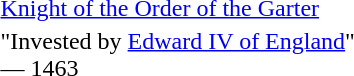<table>
<tr>
<td rowspan=2 style="width:60px; vertical-align:top;"></td>
<td><a href='#'>Knight of the Order of the Garter</a></td>
</tr>
<tr>
<td>"Invested by <a href='#'>Edward IV of England</a>"<br>— 1463</td>
</tr>
</table>
